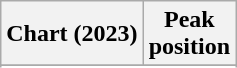<table class="wikitable sortable plainrowheaders" style="text-align:center;">
<tr>
<th scope="col">Chart (2023)</th>
<th scope="col">Peak<br>position</th>
</tr>
<tr>
</tr>
<tr>
</tr>
<tr>
</tr>
<tr>
</tr>
<tr>
</tr>
<tr>
</tr>
<tr>
</tr>
<tr>
</tr>
<tr>
</tr>
<tr>
</tr>
</table>
